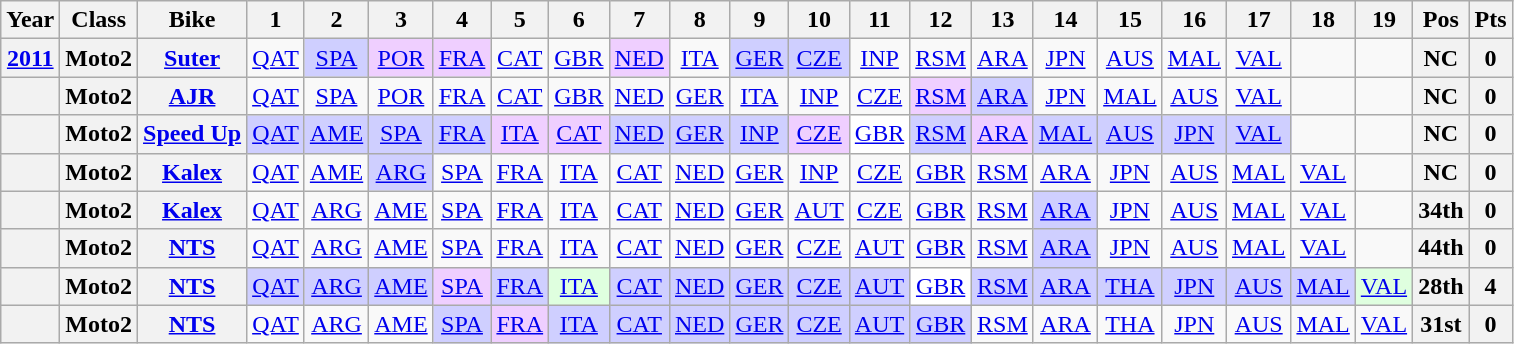<table class="wikitable" style="text-align:center">
<tr>
<th>Year</th>
<th>Class</th>
<th>Bike</th>
<th>1</th>
<th>2</th>
<th>3</th>
<th>4</th>
<th>5</th>
<th>6</th>
<th>7</th>
<th>8</th>
<th>9</th>
<th>10</th>
<th>11</th>
<th>12</th>
<th>13</th>
<th>14</th>
<th>15</th>
<th>16</th>
<th>17</th>
<th>18</th>
<th>19</th>
<th>Pos</th>
<th>Pts</th>
</tr>
<tr>
<th><a href='#'>2011</a></th>
<th>Moto2</th>
<th><a href='#'>Suter</a></th>
<td><a href='#'>QAT</a></td>
<td style="background:#CFCFFF;"><a href='#'>SPA</a><br></td>
<td style="background:#EFCFFF;"><a href='#'>POR</a><br></td>
<td style="background:#EFCFFF;"><a href='#'>FRA</a><br></td>
<td><a href='#'>CAT</a></td>
<td><a href='#'>GBR</a></td>
<td style="background:#EFCFFF;"><a href='#'>NED</a><br></td>
<td><a href='#'>ITA</a></td>
<td style="background:#CFCFFF;"><a href='#'>GER</a><br></td>
<td style="background:#CFCFFF;"><a href='#'>CZE</a><br></td>
<td><a href='#'>INP</a></td>
<td><a href='#'>RSM</a></td>
<td><a href='#'>ARA</a></td>
<td><a href='#'>JPN</a></td>
<td><a href='#'>AUS</a></td>
<td><a href='#'>MAL</a></td>
<td><a href='#'>VAL</a></td>
<td></td>
<td></td>
<th>NC</th>
<th>0</th>
</tr>
<tr>
<th></th>
<th>Moto2</th>
<th><a href='#'>AJR</a></th>
<td><a href='#'>QAT</a></td>
<td><a href='#'>SPA</a></td>
<td><a href='#'>POR</a></td>
<td><a href='#'>FRA</a></td>
<td><a href='#'>CAT</a></td>
<td><a href='#'>GBR</a></td>
<td><a href='#'>NED</a></td>
<td><a href='#'>GER</a></td>
<td><a href='#'>ITA</a></td>
<td><a href='#'>INP</a></td>
<td><a href='#'>CZE</a></td>
<td style="background:#EFCFFF;"><a href='#'>RSM</a><br></td>
<td style="background:#CFCFFF;"><a href='#'>ARA</a><br></td>
<td><a href='#'>JPN</a></td>
<td><a href='#'>MAL</a></td>
<td><a href='#'>AUS</a></td>
<td><a href='#'>VAL</a></td>
<td></td>
<td></td>
<th>NC</th>
<th>0</th>
</tr>
<tr>
<th></th>
<th>Moto2</th>
<th><a href='#'>Speed Up</a></th>
<td style="background:#CFCFFF;"><a href='#'>QAT</a><br></td>
<td style="background:#CFCFFF;"><a href='#'>AME</a><br></td>
<td style="background:#CFCFFF;"><a href='#'>SPA</a><br></td>
<td style="background:#CFCFFF;"><a href='#'>FRA</a><br></td>
<td style="background:#EFCFFF;"><a href='#'>ITA</a><br></td>
<td style="background:#EFCFFF;"><a href='#'>CAT</a><br></td>
<td style="background:#CFCFFF;"><a href='#'>NED</a><br></td>
<td style="background:#CFCFFF;"><a href='#'>GER</a><br></td>
<td style="background:#CFCFFF;"><a href='#'>INP</a><br></td>
<td style="background:#EFCFFF;"><a href='#'>CZE</a><br></td>
<td style="background:#FFFFFF;"><a href='#'>GBR</a><br></td>
<td style="background:#CFCFFF;"><a href='#'>RSM</a><br></td>
<td style="background:#EFCFFF;"><a href='#'>ARA</a><br></td>
<td style="background:#CFCFFF;"><a href='#'>MAL</a><br></td>
<td style="background:#CFCFFF;"><a href='#'>AUS</a><br></td>
<td style="background:#CFCFFF;"><a href='#'>JPN</a><br></td>
<td style="background:#CFCFFF;"><a href='#'>VAL</a><br></td>
<td></td>
<td></td>
<th>NC</th>
<th>0</th>
</tr>
<tr>
<th></th>
<th>Moto2</th>
<th><a href='#'>Kalex</a></th>
<td><a href='#'>QAT</a></td>
<td><a href='#'>AME</a></td>
<td style="background:#cfcfff;"><a href='#'>ARG</a><br></td>
<td><a href='#'>SPA</a></td>
<td><a href='#'>FRA</a></td>
<td><a href='#'>ITA</a></td>
<td><a href='#'>CAT</a></td>
<td><a href='#'>NED</a></td>
<td><a href='#'>GER</a></td>
<td><a href='#'>INP</a></td>
<td><a href='#'>CZE</a></td>
<td><a href='#'>GBR</a></td>
<td><a href='#'>RSM</a></td>
<td><a href='#'>ARA</a></td>
<td><a href='#'>JPN</a></td>
<td><a href='#'>AUS</a></td>
<td><a href='#'>MAL</a></td>
<td><a href='#'>VAL</a></td>
<td></td>
<th>NC</th>
<th>0</th>
</tr>
<tr>
<th></th>
<th>Moto2</th>
<th><a href='#'>Kalex</a></th>
<td><a href='#'>QAT</a></td>
<td><a href='#'>ARG</a></td>
<td><a href='#'>AME</a></td>
<td><a href='#'>SPA</a></td>
<td><a href='#'>FRA</a></td>
<td><a href='#'>ITA</a></td>
<td><a href='#'>CAT</a></td>
<td><a href='#'>NED</a></td>
<td><a href='#'>GER</a></td>
<td><a href='#'>AUT</a></td>
<td><a href='#'>CZE</a></td>
<td><a href='#'>GBR</a></td>
<td><a href='#'>RSM</a></td>
<td style="background:#cfcfff;"><a href='#'>ARA</a><br></td>
<td><a href='#'>JPN</a></td>
<td><a href='#'>AUS</a></td>
<td><a href='#'>MAL</a></td>
<td><a href='#'>VAL</a></td>
<td></td>
<th>34th</th>
<th>0</th>
</tr>
<tr>
<th></th>
<th>Moto2</th>
<th><a href='#'>NTS</a></th>
<td><a href='#'>QAT</a></td>
<td><a href='#'>ARG</a></td>
<td><a href='#'>AME</a></td>
<td><a href='#'>SPA</a></td>
<td><a href='#'>FRA</a></td>
<td><a href='#'>ITA</a></td>
<td><a href='#'>CAT</a></td>
<td><a href='#'>NED</a></td>
<td><a href='#'>GER</a></td>
<td><a href='#'>CZE</a></td>
<td><a href='#'>AUT</a></td>
<td><a href='#'>GBR</a></td>
<td><a href='#'>RSM</a></td>
<td style="background:#cfcfff;"><a href='#'>ARA</a><br></td>
<td><a href='#'>JPN</a></td>
<td><a href='#'>AUS</a></td>
<td><a href='#'>MAL</a></td>
<td><a href='#'>VAL</a></td>
<td></td>
<th>44th</th>
<th>0</th>
</tr>
<tr>
<th></th>
<th>Moto2</th>
<th><a href='#'>NTS</a></th>
<td style="background:#CFCFFF;"><a href='#'>QAT</a><br></td>
<td style="background:#CFCFFF;"><a href='#'>ARG</a><br></td>
<td style="background:#CFCFFF;"><a href='#'>AME</a><br></td>
<td style="background:#EFCFFF;"><a href='#'>SPA</a><br></td>
<td style="background:#CFCFFF;"><a href='#'>FRA</a><br></td>
<td style="background:#DFFFDF;"><a href='#'>ITA</a><br></td>
<td style="background:#CFCFFF;"><a href='#'>CAT</a><br></td>
<td style="background:#CFCFFF;"><a href='#'>NED</a><br></td>
<td style="background:#CFCFFF;"><a href='#'>GER</a><br></td>
<td style="background:#CFCFFF;"><a href='#'>CZE</a><br></td>
<td style="background:#CFCFFF;"><a href='#'>AUT</a><br></td>
<td style="background:#ffffff;"><a href='#'>GBR</a><br></td>
<td style="background:#CFCFFF;"><a href='#'>RSM</a><br></td>
<td style="background:#CFCFFF;"><a href='#'>ARA</a><br></td>
<td style="background:#CFCFFF;"><a href='#'>THA</a><br></td>
<td style="background:#CFCFFF;"><a href='#'>JPN</a><br></td>
<td style="background:#CFCFFF;"><a href='#'>AUS</a><br></td>
<td style="background:#CFCFFF;"><a href='#'>MAL</a><br></td>
<td style="background:#DFFFDF;"><a href='#'>VAL</a><br></td>
<th>28th</th>
<th>4</th>
</tr>
<tr>
<th></th>
<th>Moto2</th>
<th><a href='#'>NTS</a></th>
<td><a href='#'>QAT</a></td>
<td><a href='#'>ARG</a></td>
<td><a href='#'>AME</a></td>
<td style="background:#cfcfff;"><a href='#'>SPA</a><br></td>
<td style="background:#efcfff;"><a href='#'>FRA</a><br></td>
<td style="background:#cfcfff;"><a href='#'>ITA</a><br></td>
<td style="background:#cfcfff;"><a href='#'>CAT</a><br></td>
<td style="background:#cfcfff;"><a href='#'>NED</a><br></td>
<td style="background:#cfcfff;"><a href='#'>GER</a><br></td>
<td style="background:#cfcfff;"><a href='#'>CZE</a><br></td>
<td style="background:#cfcfff;"><a href='#'>AUT</a><br></td>
<td style="background:#cfcfff;"><a href='#'>GBR</a><br></td>
<td><a href='#'>RSM</a></td>
<td><a href='#'>ARA</a></td>
<td><a href='#'>THA</a></td>
<td><a href='#'>JPN</a></td>
<td><a href='#'>AUS</a></td>
<td><a href='#'>MAL</a></td>
<td><a href='#'>VAL</a></td>
<th>31st</th>
<th>0</th>
</tr>
</table>
